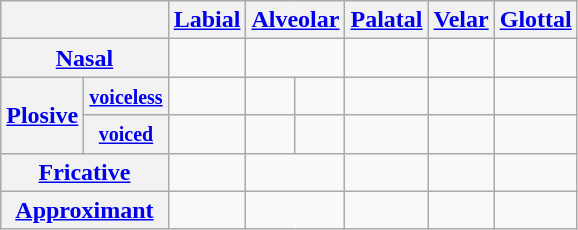<table class=wikitable style="text-align: center">
<tr>
<th colspan=2></th>
<th><a href='#'>Labial</a></th>
<th colspan=2><a href='#'>Alveolar</a></th>
<th><a href='#'>Palatal</a></th>
<th><a href='#'>Velar</a></th>
<th><a href='#'>Glottal</a></th>
</tr>
<tr>
<th colspan=2><a href='#'>Nasal</a></th>
<td></td>
<td colspan=2></td>
<td></td>
<td></td>
<td></td>
</tr>
<tr>
<th rowspan=2><a href='#'>Plosive</a></th>
<th><small><a href='#'>voiceless</a></small></th>
<td></td>
<td></td>
<td></td>
<td></td>
<td></td>
<td></td>
</tr>
<tr>
<th><small><a href='#'>voiced</a></small></th>
<td></td>
<td></td>
<td></td>
<td></td>
<td></td>
<td></td>
</tr>
<tr>
<th colspan=2><a href='#'>Fricative</a></th>
<td></td>
<td colspan=2></td>
<td></td>
<td></td>
<td></td>
</tr>
<tr>
<th colspan=2><a href='#'>Approximant</a></th>
<td></td>
<td colspan=2></td>
<td></td>
<td></td>
<td></td>
</tr>
</table>
